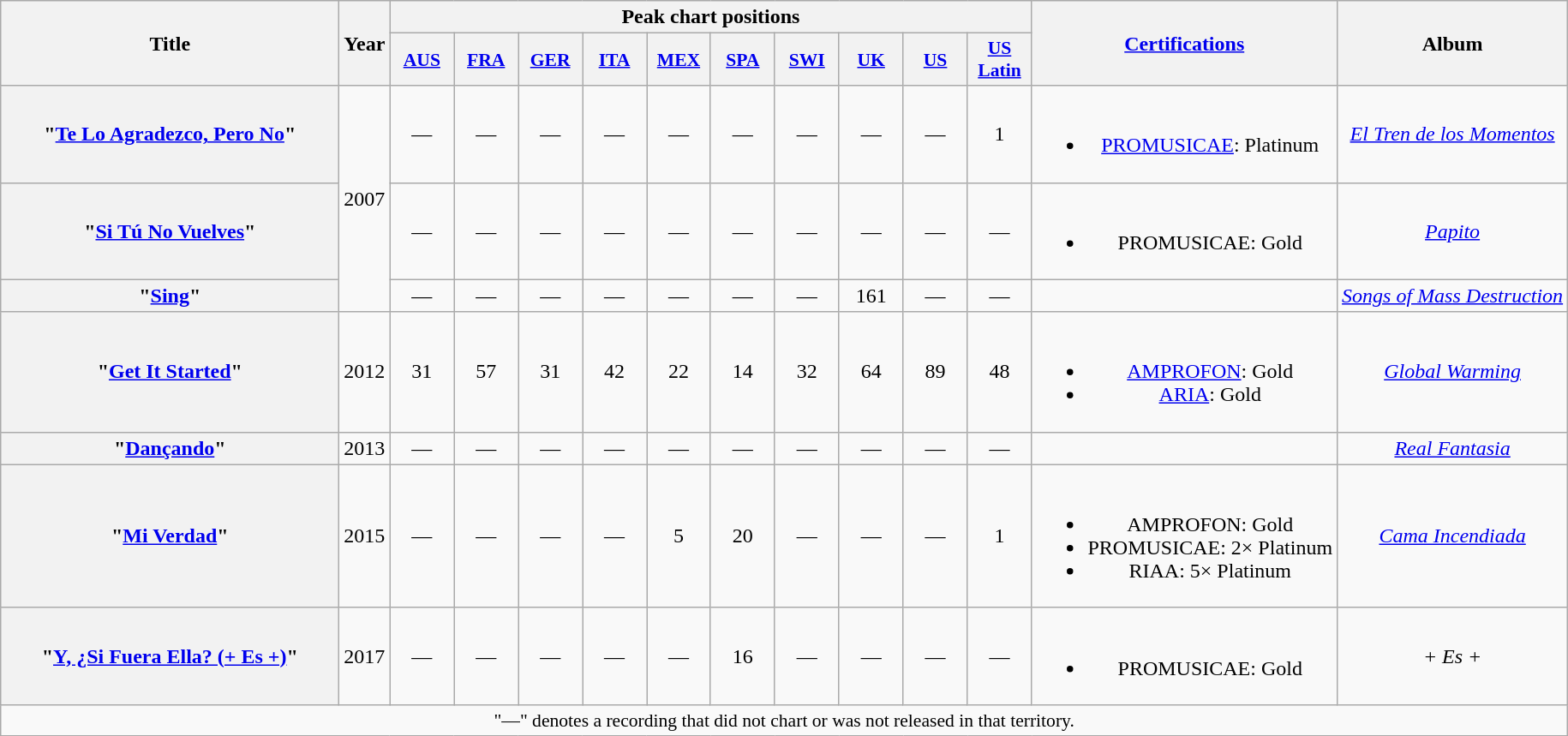<table class="wikitable plainrowheaders" style="text-align:center;">
<tr>
<th scope="col" rowspan="2" style="width:16em;">Title</th>
<th scope="col" rowspan="2">Year</th>
<th scope="col" colspan="10">Peak chart positions</th>
<th scope="col" rowspan="2"><a href='#'>Certifications</a></th>
<th scope="col" rowspan="2">Album</th>
</tr>
<tr>
<th scope="col" style="width:3em;font-size:90%;"><a href='#'>AUS</a><br></th>
<th scope="col" style="width:3em;font-size:90%;"><a href='#'>FRA</a><br></th>
<th scope="col" style="width:3em;font-size:90%;"><a href='#'>GER</a> <br></th>
<th scope="col" style="width:3em;font-size:90%;"><a href='#'>ITA</a><br></th>
<th scope="col" style="width:3em;font-size:90%;"><a href='#'>MEX</a><br></th>
<th scope="col" style="width:3em;font-size:90%;"><a href='#'>SPA</a><br></th>
<th scope="col" style="width:3em;font-size:90%;"><a href='#'>SWI</a><br></th>
<th scope="col" style="width:3em;font-size:90%;"><a href='#'>UK</a><br></th>
<th scope="col" style="width:3em;font-size:90%;"><a href='#'>US</a><br></th>
<th scope="col" style="width:3em;font-size:90%;"><a href='#'>US<br>Latin</a><br></th>
</tr>
<tr>
<th scope="row">"<a href='#'>Te Lo Agradezco, Pero No</a>"<br></th>
<td rowspan="3">2007</td>
<td>—</td>
<td>—</td>
<td>—</td>
<td>—</td>
<td>—</td>
<td>—</td>
<td>—</td>
<td>—</td>
<td>—</td>
<td>1</td>
<td><br><ul><li><a href='#'>PROMUSICAE</a>: Platinum</li></ul></td>
<td><em><a href='#'>El Tren de los Momentos</a></em></td>
</tr>
<tr>
<th scope="row">"<a href='#'>Si Tú No Vuelves</a>"<br></th>
<td>—</td>
<td>—</td>
<td>—</td>
<td>—</td>
<td>—</td>
<td>—</td>
<td>—</td>
<td>—</td>
<td>—</td>
<td>—</td>
<td><br><ul><li>PROMUSICAE: Gold</li></ul></td>
<td><em><a href='#'>Papito</a></em></td>
</tr>
<tr>
<th scope="row">"<a href='#'>Sing</a>"<br></th>
<td>—</td>
<td>—</td>
<td>—</td>
<td>—</td>
<td>—</td>
<td>—</td>
<td>—</td>
<td>161</td>
<td>—</td>
<td>—</td>
<td></td>
<td><em><a href='#'>Songs of Mass Destruction</a></em></td>
</tr>
<tr>
<th scope="row">"<a href='#'>Get It Started</a>"<br></th>
<td>2012</td>
<td>31</td>
<td>57</td>
<td>31</td>
<td>42</td>
<td>22</td>
<td>14</td>
<td>32</td>
<td>64</td>
<td>89</td>
<td>48</td>
<td><br><ul><li><a href='#'>AMPROFON</a>: Gold</li><li><a href='#'>ARIA</a>: Gold</li></ul></td>
<td><em><a href='#'>Global Warming</a></em></td>
</tr>
<tr>
<th scope="row">"<a href='#'>Dançando</a>"<br></th>
<td>2013</td>
<td>—</td>
<td>—</td>
<td>—</td>
<td>—</td>
<td>—</td>
<td>—</td>
<td>—</td>
<td>—</td>
<td>—</td>
<td>—</td>
<td></td>
<td><em><a href='#'>Real Fantasia</a></em></td>
</tr>
<tr>
<th scope="row">"<a href='#'>Mi Verdad</a>"<br></th>
<td>2015</td>
<td>—</td>
<td>—</td>
<td>—</td>
<td>—</td>
<td>5</td>
<td>20</td>
<td>—</td>
<td>—</td>
<td>—</td>
<td>1</td>
<td><br><ul><li>AMPROFON: Gold</li><li>PROMUSICAE: 2× Platinum</li><li>RIAA: 5× Platinum </li></ul></td>
<td><em><a href='#'>Cama Incendiada</a></em></td>
</tr>
<tr>
<th scope="row">"<a href='#'>Y, ¿Si Fuera Ella? (+ Es +)</a>"<br></th>
<td>2017</td>
<td>—</td>
<td>—</td>
<td>—</td>
<td>—</td>
<td>—</td>
<td>16</td>
<td>—</td>
<td>—</td>
<td>—</td>
<td>—</td>
<td><br><ul><li>PROMUSICAE: Gold</li></ul></td>
<td><em>+ Es +</em></td>
</tr>
<tr>
<td colspan="14" style="font-size:90%">"—" denotes a recording that did not chart or was not released in that territory.</td>
</tr>
</table>
